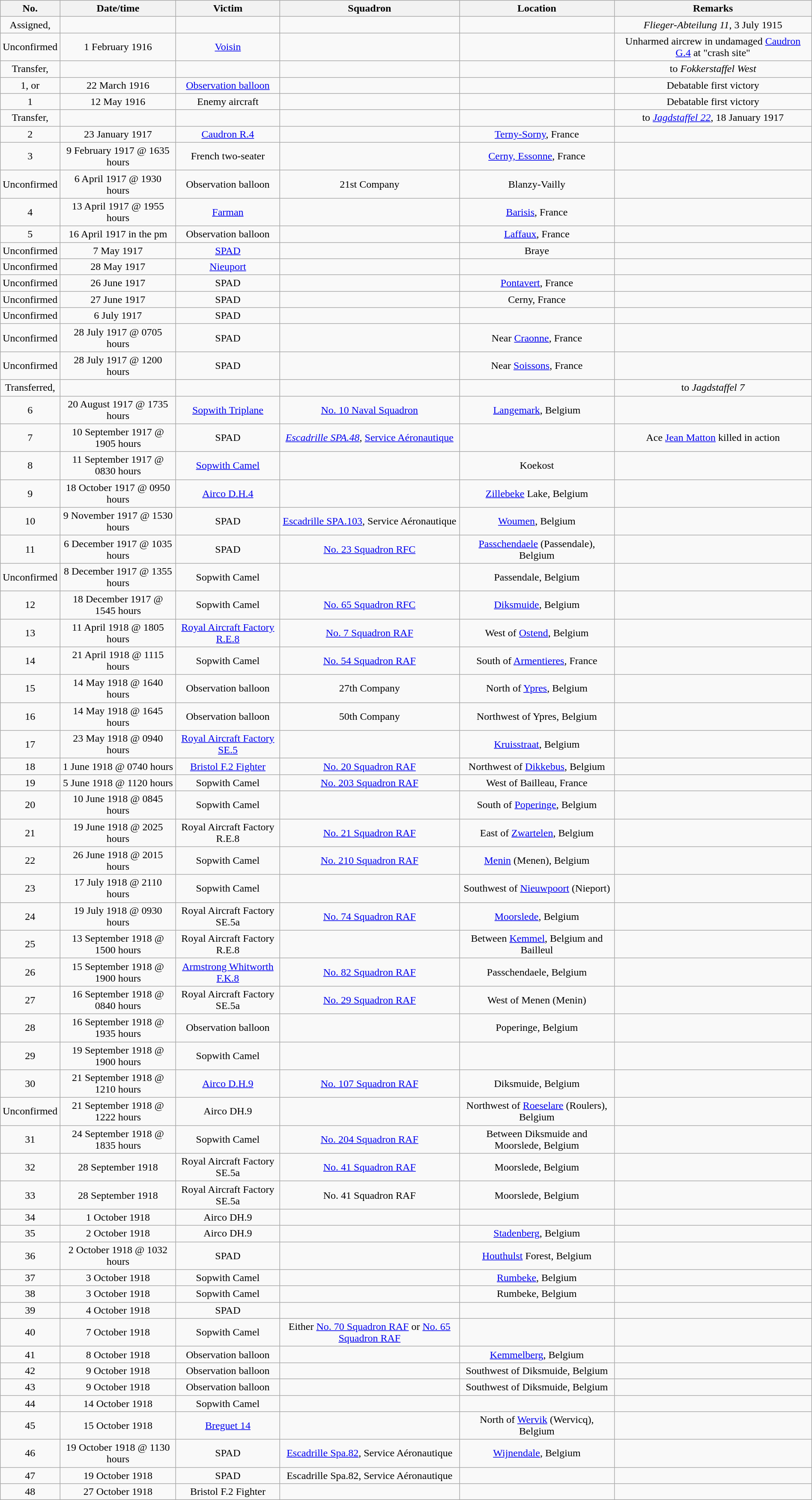<table class="wikitable" border="1" style="margin: 1em auto 1em auto">
<tr>
<th>No.</th>
<th>Date/time</th>
<th>Victim</th>
<th>Squadron</th>
<th>Location</th>
<th>Remarks</th>
</tr>
<tr>
<td align="center">Assigned,</td>
<td align="center"></td>
<td align="center"></td>
<td align="center"></td>
<td align="center"></td>
<td align="center"><em>Flieger-Abteilung 11</em>, 3 July 1915</td>
</tr>
<tr>
<td align="center">Unconfirmed</td>
<td align="center">1 February 1916</td>
<td align="center"><a href='#'>Voisin</a></td>
<td align="center"></td>
<td align="center"></td>
<td align="center">Unharmed aircrew in undamaged <a href='#'>Caudron G.4</a> at "crash site"</td>
</tr>
<tr>
<td align="center">Transfer,</td>
<td align="center"></td>
<td align="center"></td>
<td align="center"></td>
<td align="center"></td>
<td align="center">to <em>Fokkerstaffel West</em></td>
</tr>
<tr>
<td align="center">1, or</td>
<td align="center">22 March 1916</td>
<td align="center"><a href='#'>Observation balloon</a></td>
<td align="center"></td>
<td align="center"></td>
<td align="center">Debatable first victory</td>
</tr>
<tr>
<td align="center">1</td>
<td align="center">12 May 1916</td>
<td align="center">Enemy aircraft</td>
<td align="center"></td>
<td align="center"></td>
<td align="center">Debatable first victory</td>
</tr>
<tr>
<td align="center">Transfer,</td>
<td align="center"></td>
<td align="center"></td>
<td align="center"></td>
<td align="center"></td>
<td align="center">to <em><a href='#'>Jagdstaffel 22</a></em>, 18 January 1917</td>
</tr>
<tr>
<td align="center">2</td>
<td align="center">23 January 1917</td>
<td align="center"><a href='#'>Caudron R.4</a></td>
<td align="center"></td>
<td align="center"><a href='#'>Terny-Sorny</a>, France</td>
<td align="center"></td>
</tr>
<tr>
<td align="center">3</td>
<td align="center">9 February 1917 @ 1635 hours</td>
<td align="center">French two-seater</td>
<td align="center"></td>
<td align="center"><a href='#'>Cerny, Essonne</a>, France</td>
<td align="center"></td>
</tr>
<tr>
<td align="center">Unconfirmed</td>
<td align="center">6 April 1917 @ 1930 hours</td>
<td align="center">Observation balloon</td>
<td align="center">21st Company</td>
<td align="center">Blanzy-Vailly</td>
<td align="center"></td>
</tr>
<tr>
<td align="center">4</td>
<td align="center">13 April 1917 @ 1955 hours</td>
<td align="center"><a href='#'>Farman</a></td>
<td align="center"></td>
<td align="center"><a href='#'>Barisis</a>, France</td>
<td align="center"></td>
</tr>
<tr>
<td align="center">5</td>
<td align="center">16 April 1917 in the pm</td>
<td align="center">Observation balloon</td>
<td align="center"></td>
<td align="center"><a href='#'>Laffaux</a>, France</td>
<td align="center"></td>
</tr>
<tr>
<td align="center">Unconfirmed</td>
<td align="center">7 May 1917</td>
<td align="center"><a href='#'>SPAD</a></td>
<td align="center"></td>
<td align="center">Braye</td>
<td align="center"></td>
</tr>
<tr>
<td align="center">Unconfirmed</td>
<td align="center">28 May 1917</td>
<td align="center"><a href='#'>Nieuport</a></td>
<td align="center"></td>
<td align="center"></td>
<td align="center"></td>
</tr>
<tr>
<td align="center">Unconfirmed</td>
<td align="center">26 June 1917</td>
<td align="center">SPAD</td>
<td align="center"></td>
<td align="center"><a href='#'>Pontavert</a>, France</td>
<td align="center"></td>
</tr>
<tr>
<td align="center">Unconfirmed</td>
<td align="center">27 June 1917</td>
<td align="center">SPAD</td>
<td align="center"></td>
<td align="center">Cerny, France</td>
<td align="center"></td>
</tr>
<tr>
<td align="center">Unconfirmed</td>
<td align="center">6 July 1917</td>
<td align="center">SPAD</td>
<td align="center"></td>
<td align="center"></td>
<td align="center"></td>
</tr>
<tr>
<td align="center">Unconfirmed</td>
<td align="center">28 July 1917 @ 0705 hours</td>
<td align="center">SPAD</td>
<td align="center"></td>
<td align="center">Near <a href='#'>Craonne</a>, France</td>
<td align="center"></td>
</tr>
<tr>
<td align="center">Unconfirmed</td>
<td align="center">28 July 1917 @ 1200 hours</td>
<td align="center">SPAD</td>
<td align="center"></td>
<td align="center">Near <a href='#'>Soissons</a>, France</td>
<td align="center"></td>
</tr>
<tr>
<td align="center">Transferred,</td>
<td align="center"></td>
<td align="center"></td>
<td align="center"></td>
<td align="center"></td>
<td align="center">to <em>Jagdstaffel 7</em></td>
</tr>
<tr>
<td align="center">6</td>
<td align="center">20 August 1917 @ 1735 hours</td>
<td align="center"><a href='#'>Sopwith Triplane</a></td>
<td align="center"><a href='#'>No. 10 Naval Squadron</a></td>
<td align="center"><a href='#'>Langemark</a>, Belgium</td>
<td align="center"></td>
</tr>
<tr>
<td align="center">7</td>
<td align="center">10 September 1917 @ 1905 hours</td>
<td align="center">SPAD</td>
<td align="center"><em><a href='#'>Escadrille SPA.48</a></em>, <a href='#'>Service Aéronautique</a></td>
<td align="center"></td>
<td align="center">Ace <a href='#'>Jean Matton</a> killed in action</td>
</tr>
<tr>
<td align="center">8</td>
<td align="center">11 September 1917 @ 0830 hours</td>
<td align="center"><a href='#'>Sopwith Camel</a></td>
<td align="center"></td>
<td align="center">Koekost</td>
<td align="center"></td>
</tr>
<tr>
<td align="center">9</td>
<td align="center">18 October 1917 @ 0950 hours</td>
<td align="center"><a href='#'>Airco D.H.4</a></td>
<td align="center"></td>
<td align="center"><a href='#'>Zillebeke</a> Lake, Belgium</td>
<td align="center"></td>
</tr>
<tr>
<td align="center">10</td>
<td align="center">9 November 1917 @ 1530 hours</td>
<td align="center">SPAD</td>
<td align="center"><a href='#'>Escadrille SPA.103</a>, Service Aéronautique</td>
<td align="center"><a href='#'>Woumen</a>, Belgium</td>
<td align="center"></td>
</tr>
<tr>
<td align="center">11</td>
<td align="center">6 December 1917 @ 1035 hours</td>
<td align="center">SPAD</td>
<td align="center"><a href='#'>No. 23 Squadron RFC</a></td>
<td align="center"><a href='#'>Passchendaele</a> (Passendale), Belgium</td>
<td align="center"></td>
</tr>
<tr>
<td align="center">Unconfirmed</td>
<td align="center">8 December 1917 @ 1355 hours</td>
<td align="center">Sopwith Camel</td>
<td align="center"></td>
<td align="center">Passendale, Belgium</td>
<td align="center"></td>
</tr>
<tr>
<td align="center">12</td>
<td align="center">18 December 1917 @ 1545 hours</td>
<td align="center">Sopwith Camel</td>
<td align="center"><a href='#'>No. 65 Squadron RFC</a></td>
<td align="center"><a href='#'>Diksmuide</a>, Belgium</td>
<td align="center"></td>
</tr>
<tr>
<td align="center">13</td>
<td align="center">11 April 1918 @ 1805 hours</td>
<td align="center"><a href='#'>Royal Aircraft Factory R.E.8</a></td>
<td align="center"><a href='#'>No. 7 Squadron RAF</a></td>
<td align="center">West of <a href='#'>Ostend</a>, Belgium</td>
<td align="center"></td>
</tr>
<tr>
<td align="center">14</td>
<td align="center">21 April 1918 @ 1115 hours</td>
<td align="center">Sopwith Camel</td>
<td align="center"><a href='#'>No. 54 Squadron RAF</a></td>
<td align="center">South of <a href='#'>Armentieres</a>, France</td>
<td align="center"></td>
</tr>
<tr>
<td align="center">15</td>
<td align="center">14 May 1918 @ 1640 hours</td>
<td align="center">Observation balloon</td>
<td align="center">27th Company</td>
<td align="center">North of <a href='#'>Ypres</a>, Belgium</td>
<td align="center"></td>
</tr>
<tr>
<td align="center">16</td>
<td align="center">14 May 1918 @ 1645 hours</td>
<td align="center">Observation balloon</td>
<td align="center">50th Company</td>
<td align="center">Northwest of Ypres, Belgium</td>
<td align="center"></td>
</tr>
<tr>
<td align="center">17</td>
<td align="center">23 May 1918 @ 0940 hours</td>
<td align="center"><a href='#'>Royal Aircraft Factory SE.5</a></td>
<td align="center"></td>
<td align="center"><a href='#'>Kruisstraat</a>, Belgium</td>
<td align="center"></td>
</tr>
<tr>
<td align="center">18</td>
<td align="center">1 June 1918 @ 0740 hours</td>
<td align="center"><a href='#'>Bristol F.2 Fighter</a></td>
<td align="center"><a href='#'>No. 20 Squadron RAF</a></td>
<td align="center">Northwest of <a href='#'>Dikkebus</a>, Belgium</td>
<td align="center"></td>
</tr>
<tr>
<td align="center">19</td>
<td align="center">5 June 1918 @ 1120 hours</td>
<td align="center">Sopwith Camel</td>
<td align="center"><a href='#'>No. 203 Squadron RAF</a></td>
<td align="center">West of Bailleau, France</td>
<td align="center"></td>
</tr>
<tr>
<td align="center">20</td>
<td align="center">10 June 1918 @ 0845 hours</td>
<td align="center">Sopwith Camel</td>
<td align="center"></td>
<td align="center">South of <a href='#'>Poperinge</a>, Belgium</td>
<td align="center"></td>
</tr>
<tr>
<td align="center">21</td>
<td align="center">19 June 1918 @ 2025 hours</td>
<td align="center">Royal Aircraft Factory R.E.8</td>
<td align="center"><a href='#'>No. 21 Squadron RAF</a></td>
<td align="center">East of <a href='#'>Zwartelen</a>, Belgium</td>
<td align="center"></td>
</tr>
<tr>
<td align="center">22</td>
<td align="center">26 June 1918 @ 2015 hours</td>
<td align="center">Sopwith Camel</td>
<td align="center"><a href='#'>No. 210 Squadron RAF</a></td>
<td align="center"><a href='#'>Menin</a> (Menen), Belgium</td>
<td align="center"></td>
</tr>
<tr>
<td align="center">23</td>
<td align="center">17 July 1918 @ 2110 hours</td>
<td align="center">Sopwith Camel</td>
<td align="center"></td>
<td align="center">Southwest of <a href='#'>Nieuwpoort</a> (Nieport)</td>
<td align="center"></td>
</tr>
<tr>
<td align="center">24</td>
<td align="center">19 July 1918 @ 0930 hours</td>
<td align="center">Royal Aircraft Factory SE.5a</td>
<td align="center"><a href='#'>No. 74 Squadron RAF</a></td>
<td align="center"><a href='#'>Moorslede</a>, Belgium</td>
<td align="center"></td>
</tr>
<tr>
<td align="center">25</td>
<td align="center">13 September 1918 @ 1500 hours</td>
<td align="center">Royal Aircraft Factory R.E.8</td>
<td align="center"></td>
<td align="center">Between <a href='#'>Kemmel</a>, Belgium and Bailleul</td>
<td align="center"></td>
</tr>
<tr>
<td align="center">26</td>
<td align="center">15 September 1918 @ 1900 hours</td>
<td align="center"><a href='#'>Armstrong Whitworth F.K.8</a></td>
<td align="center"><a href='#'>No. 82 Squadron RAF</a></td>
<td align="center">Passchendaele, Belgium</td>
<td align="center"></td>
</tr>
<tr>
<td align="center">27</td>
<td align="center">16 September 1918 @ 0840 hours</td>
<td align="center">Royal Aircraft Factory SE.5a</td>
<td align="center"><a href='#'>No. 29 Squadron RAF</a></td>
<td align="center">West of Menen (Menin)</td>
<td align="center"></td>
</tr>
<tr>
<td align="center">28</td>
<td align="center">16 September 1918 @ 1935 hours</td>
<td align="center">Observation balloon</td>
<td align="center"></td>
<td align="center">Poperinge, Belgium</td>
<td align="center"></td>
</tr>
<tr>
<td align="center">29</td>
<td align="center">19 September 1918 @ 1900 hours</td>
<td align="center">Sopwith Camel</td>
<td align="center"></td>
<td align="center"></td>
<td align="center"></td>
</tr>
<tr>
<td align="center">30</td>
<td align="center">21 September 1918 @ 1210 hours</td>
<td align="center"><a href='#'>Airco D.H.9</a></td>
<td align="center"><a href='#'>No. 107 Squadron RAF</a></td>
<td align="center">Diksmuide, Belgium</td>
<td align="center"></td>
</tr>
<tr>
<td align="center">Unconfirmed</td>
<td align="center">21 September 1918 @ 1222 hours</td>
<td align="center">Airco DH.9</td>
<td align="center"></td>
<td align="center">Northwest of <a href='#'>Roeselare</a> (Roulers), Belgium</td>
<td align="center"></td>
</tr>
<tr>
<td align="center">31</td>
<td align="center">24 September 1918 @ 1835 hours</td>
<td align="center">Sopwith Camel</td>
<td align="center"><a href='#'>No. 204 Squadron RAF</a></td>
<td align="center">Between Diksmuide and Moorslede, Belgium</td>
<td align="center"></td>
</tr>
<tr>
<td align="center">32</td>
<td align="center">28 September 1918</td>
<td align="center">Royal Aircraft Factory SE.5a</td>
<td align="center"><a href='#'>No. 41 Squadron RAF</a></td>
<td align="center">Moorslede, Belgium</td>
<td align="center"></td>
</tr>
<tr>
<td align="center">33</td>
<td align="center">28 September 1918</td>
<td align="center">Royal Aircraft Factory SE.5a</td>
<td align="center">No. 41 Squadron RAF</td>
<td align="center">Moorslede, Belgium</td>
<td align="center"></td>
</tr>
<tr>
<td align="center">34</td>
<td align="center">1 October 1918</td>
<td align="center">Airco DH.9</td>
<td align="center"></td>
<td align="center"></td>
<td align="center"></td>
</tr>
<tr>
<td align="center">35</td>
<td align="center">2 October 1918</td>
<td align="center">Airco DH.9</td>
<td align="center"></td>
<td align="center"><a href='#'>Stadenberg</a>, Belgium</td>
<td align="center"></td>
</tr>
<tr>
<td align="center">36</td>
<td align="center">2 October 1918 @ 1032 hours</td>
<td align="center">SPAD</td>
<td align="center"></td>
<td align="center"><a href='#'>Houthulst</a> Forest, Belgium</td>
<td align="center"></td>
</tr>
<tr>
<td align="center">37</td>
<td align="center">3 October 1918</td>
<td align="center">Sopwith Camel</td>
<td align="center"></td>
<td align="center"><a href='#'>Rumbeke</a>, Belgium</td>
<td align="center"></td>
</tr>
<tr>
<td align="center">38</td>
<td align="center">3 October 1918</td>
<td align="center">Sopwith Camel</td>
<td align="center"></td>
<td align="center">Rumbeke, Belgium</td>
<td align="center"></td>
</tr>
<tr>
<td align="center">39</td>
<td align="center">4 October 1918</td>
<td align="center">SPAD</td>
<td align="center"></td>
<td align="center"></td>
<td align="center"></td>
</tr>
<tr>
<td align="center">40</td>
<td align="center">7 October 1918</td>
<td align="center">Sopwith Camel</td>
<td align="center">Either <a href='#'>No. 70 Squadron RAF</a> or <a href='#'>No. 65 Squadron RAF</a></td>
<td align="center"></td>
<td align="center"></td>
</tr>
<tr>
<td align="center">41</td>
<td align="center">8 October 1918</td>
<td align="center">Observation balloon</td>
<td align="center"></td>
<td align="center"><a href='#'>Kemmelberg</a>, Belgium</td>
<td align="center"></td>
</tr>
<tr>
<td align="center">42</td>
<td align="center">9 October 1918</td>
<td align="center">Observation balloon</td>
<td align="center"></td>
<td align="center">Southwest of Diksmuide, Belgium</td>
<td align="center"></td>
</tr>
<tr>
<td align="center">43</td>
<td align="center">9 October 1918</td>
<td align="center">Observation balloon</td>
<td align="center"></td>
<td align="center">Southwest of Diksmuide, Belgium</td>
<td align="center"></td>
</tr>
<tr>
<td align="center">44</td>
<td align="center">14 October 1918</td>
<td align="center">Sopwith Camel</td>
<td align="center"></td>
<td align="center"></td>
<td align="center"></td>
</tr>
<tr>
<td align="center">45</td>
<td align="center">15 October 1918</td>
<td align="center"><a href='#'>Breguet 14</a></td>
<td align="center"></td>
<td align="center">North of <a href='#'>Wervik</a> (Wervicq), Belgium</td>
<td align="center"></td>
</tr>
<tr>
<td align="center">46</td>
<td align="center">19 October 1918 @ 1130 hours</td>
<td align="center">SPAD</td>
<td align="center"><a href='#'>Escadrille Spa.82</a>, Service Aéronautique</td>
<td align="center"><a href='#'>Wijnendale</a>, Belgium</td>
<td align="center"></td>
</tr>
<tr>
<td align="center">47</td>
<td align="center">19 October 1918</td>
<td align="center">SPAD</td>
<td align="center">Escadrille Spa.82, Service Aéronautique</td>
<td align="center"></td>
<td align="center"></td>
</tr>
<tr>
<td align="center">48</td>
<td align="center">27 October 1918</td>
<td align="center">Bristol F.2 Fighter</td>
<td align="center"></td>
<td align="center"></td>
<td align="center"></td>
</tr>
</table>
